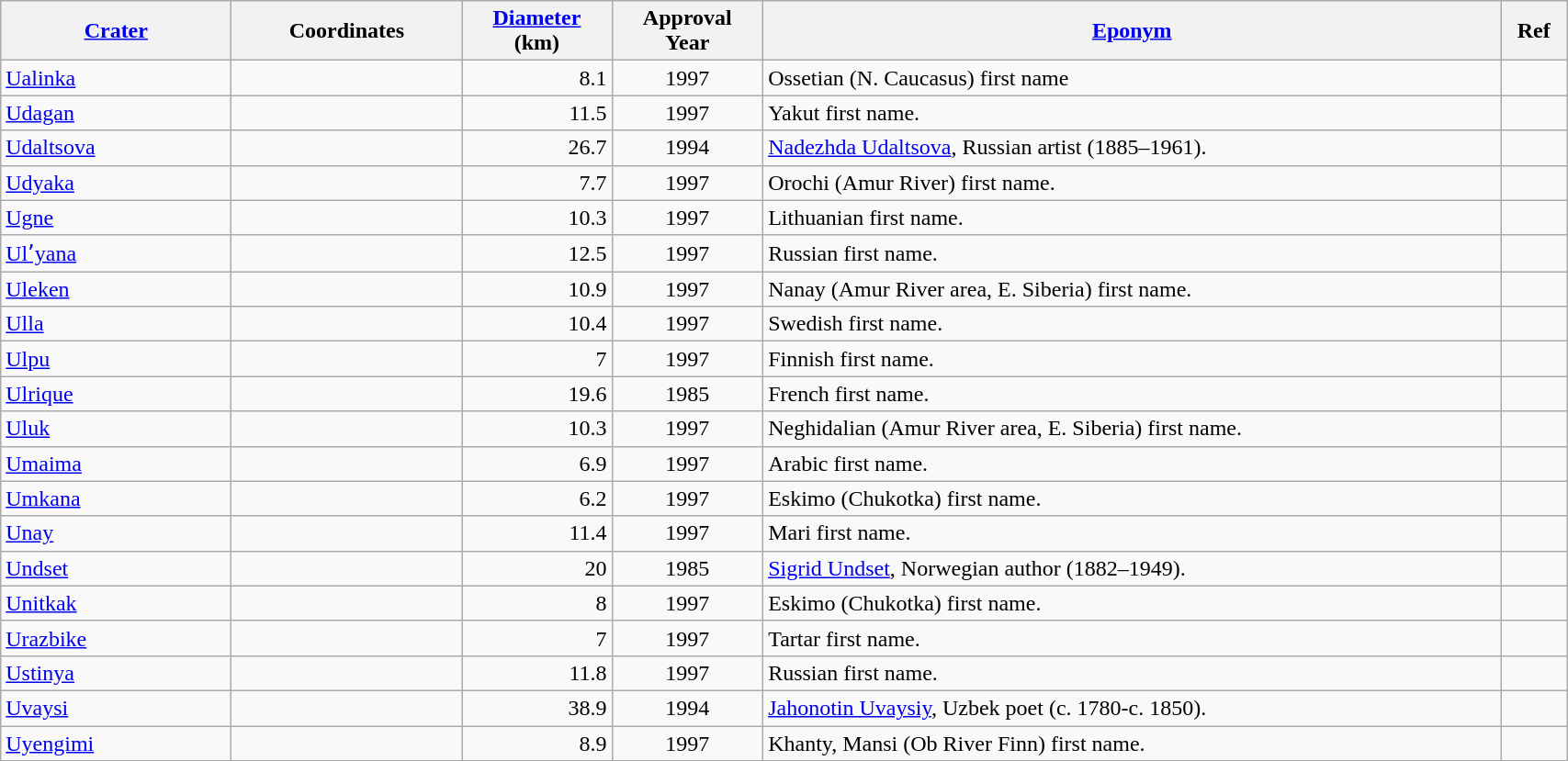<table class="wikitable sortable" style="min-width: 90%">
<tr>
<th style="width:10em"><a href='#'>Crater</a></th>
<th style="width:10em">Coordinates</th>
<th><a href='#'>Diameter</a><br>(km)</th>
<th>Approval<br>Year</th>
<th class="unsortable"><a href='#'>Eponym</a></th>
<th class="unsortable">Ref</th>
</tr>
<tr id="Ualinka">
<td><a href='#'>Ualinka</a></td>
<td></td>
<td align=right>8.1</td>
<td align=center>1997</td>
<td>Ossetian (N. Caucasus) first name</td>
<td></td>
</tr>
<tr id="Udagan">
<td><a href='#'>Udagan</a></td>
<td></td>
<td align=right>11.5</td>
<td align=center>1997</td>
<td>Yakut first name.</td>
<td></td>
</tr>
<tr id="Udaltsova">
<td><a href='#'>Udaltsova</a></td>
<td></td>
<td align=right>26.7</td>
<td align=center>1994</td>
<td><a href='#'>Nadezhda Udaltsova</a>, Russian artist (1885–1961).</td>
<td></td>
</tr>
<tr id="Udyaka">
<td><a href='#'>Udyaka</a></td>
<td></td>
<td align=right>7.7</td>
<td align=center>1997</td>
<td>Orochi (Amur River) first name.</td>
<td></td>
</tr>
<tr id="Ugne">
<td><a href='#'>Ugne</a></td>
<td></td>
<td align=right>10.3</td>
<td align=center>1997</td>
<td>Lithuanian first name.</td>
<td></td>
</tr>
<tr id="Ulʼyana">
<td><a href='#'>Ulʼyana</a></td>
<td></td>
<td align=right>12.5</td>
<td align=center>1997</td>
<td>Russian first name.</td>
<td></td>
</tr>
<tr id="Uleken">
<td><a href='#'>Uleken</a></td>
<td></td>
<td align=right>10.9</td>
<td align=center>1997</td>
<td>Nanay (Amur River area, E. Siberia) first name.</td>
<td></td>
</tr>
<tr id="Ulla">
<td><a href='#'>Ulla</a></td>
<td></td>
<td align=right>10.4</td>
<td align=center>1997</td>
<td>Swedish first name.</td>
<td></td>
</tr>
<tr id="Ulpu">
<td><a href='#'>Ulpu</a></td>
<td></td>
<td align=right>7</td>
<td align=center>1997</td>
<td>Finnish first name.</td>
<td></td>
</tr>
<tr id="Ulrique">
<td><a href='#'>Ulrique</a></td>
<td></td>
<td align=right>19.6</td>
<td align=center>1985</td>
<td>French first name.</td>
<td></td>
</tr>
<tr id="Uluk">
<td><a href='#'>Uluk</a></td>
<td></td>
<td align=right>10.3</td>
<td align=center>1997</td>
<td>Neghidalian (Amur River area, E. Siberia) first name.</td>
<td></td>
</tr>
<tr id="Umaima">
<td><a href='#'>Umaima</a></td>
<td></td>
<td align=right>6.9</td>
<td align=center>1997</td>
<td>Arabic first name.</td>
<td></td>
</tr>
<tr id="Umkana">
<td><a href='#'>Umkana</a></td>
<td></td>
<td align=right>6.2</td>
<td align=center>1997</td>
<td>Eskimo (Chukotka) first name.</td>
<td></td>
</tr>
<tr id="Unay">
<td><a href='#'>Unay</a></td>
<td></td>
<td align=right>11.4</td>
<td align=center>1997</td>
<td>Mari first name.</td>
<td></td>
</tr>
<tr id="Undset">
<td><a href='#'>Undset</a></td>
<td></td>
<td align=right>20</td>
<td align=center>1985</td>
<td><a href='#'>Sigrid Undset</a>, Norwegian author (1882–1949).</td>
<td></td>
</tr>
<tr id="Unitkak">
<td><a href='#'>Unitkak</a></td>
<td></td>
<td align=right>8</td>
<td align=center>1997</td>
<td>Eskimo (Chukotka) first name.</td>
<td></td>
</tr>
<tr id="Urazbike">
<td><a href='#'>Urazbike</a></td>
<td></td>
<td align=right>7</td>
<td align=center>1997</td>
<td>Tartar first name.</td>
<td></td>
</tr>
<tr id="Ustinya">
<td><a href='#'>Ustinya</a></td>
<td></td>
<td align=right>11.8</td>
<td align=center>1997</td>
<td>Russian first name.</td>
<td></td>
</tr>
<tr id="Uvaysi">
<td><a href='#'>Uvaysi</a></td>
<td></td>
<td align=right>38.9</td>
<td align=center>1994</td>
<td><a href='#'>Jahonotin Uvaysiy</a>, Uzbek poet (c. 1780-c. 1850).</td>
<td></td>
</tr>
<tr id="Uyengimi">
<td><a href='#'>Uyengimi</a></td>
<td></td>
<td align=right>8.9</td>
<td align=center>1997</td>
<td>Khanty, Mansi (Ob River Finn) first name.</td>
<td></td>
</tr>
</table>
